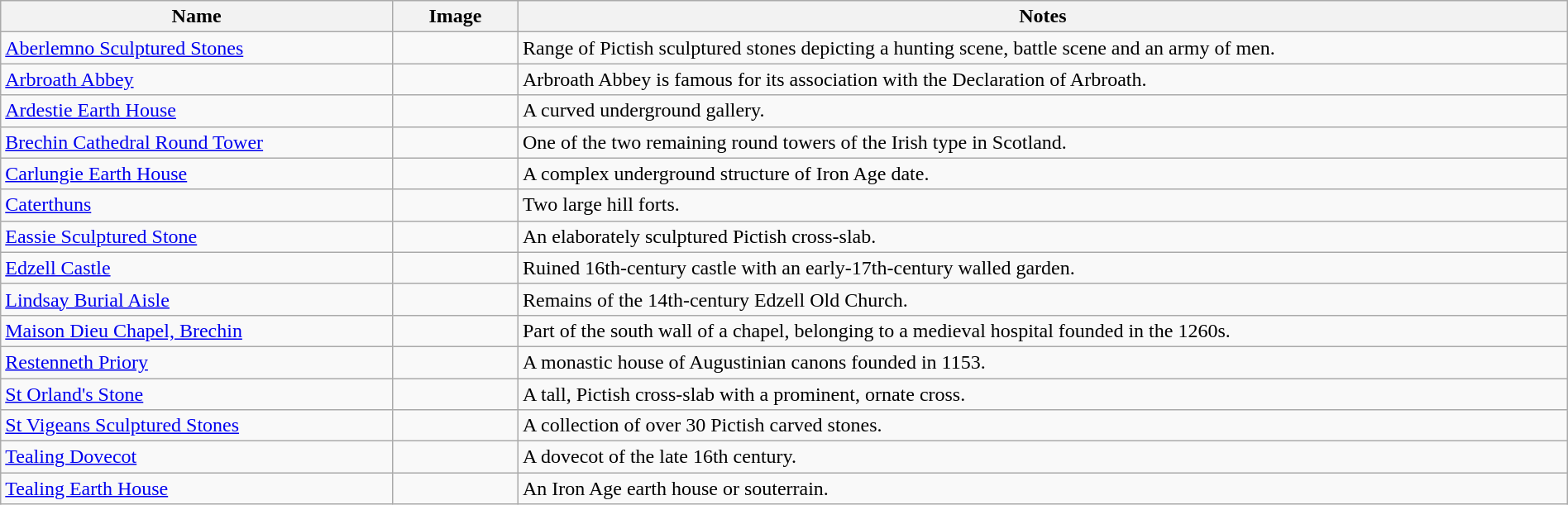<table class="wikitable" width="100%">
<tr>
<th width="25%">Name<br></th>
<th width="94px">Image</th>
<th>Notes</th>
</tr>
<tr>
<td><a href='#'>Aberlemno Sculptured Stones</a></td>
<td></td>
<td>Range of Pictish sculptured stones depicting a hunting scene, battle scene and an army of men.</td>
</tr>
<tr>
<td><a href='#'>Arbroath Abbey</a></td>
<td></td>
<td>Arbroath Abbey is famous for its association with the Declaration of Arbroath.</td>
</tr>
<tr>
<td><a href='#'>Ardestie Earth House</a></td>
<td></td>
<td>A curved underground gallery.</td>
</tr>
<tr>
<td><a href='#'>Brechin Cathedral Round Tower</a></td>
<td></td>
<td>One of the two remaining round towers of the Irish type in Scotland.</td>
</tr>
<tr>
<td><a href='#'>Carlungie Earth House</a></td>
<td></td>
<td>A complex underground structure of Iron Age date.</td>
</tr>
<tr>
<td><a href='#'>Caterthuns</a></td>
<td></td>
<td>Two large hill forts.</td>
</tr>
<tr>
<td><a href='#'>Eassie Sculptured Stone</a></td>
<td></td>
<td>An elaborately sculptured Pictish cross-slab.</td>
</tr>
<tr>
<td><a href='#'>Edzell Castle</a></td>
<td></td>
<td>Ruined 16th-century castle with an early-17th-century walled garden.</td>
</tr>
<tr>
<td><a href='#'>Lindsay Burial Aisle</a></td>
<td></td>
<td>Remains of the 14th-century Edzell Old Church.</td>
</tr>
<tr>
<td><a href='#'>Maison Dieu Chapel, Brechin</a></td>
<td></td>
<td>Part of the south wall of a chapel, belonging to a medieval hospital founded in the 1260s.</td>
</tr>
<tr>
<td><a href='#'>Restenneth Priory</a></td>
<td></td>
<td>A monastic house of Augustinian canons founded in 1153.</td>
</tr>
<tr>
<td><a href='#'>St Orland's Stone</a></td>
<td></td>
<td>A tall, Pictish cross-slab with a prominent, ornate cross.</td>
</tr>
<tr>
<td><a href='#'>St Vigeans Sculptured Stones</a></td>
<td></td>
<td>A collection of over 30 Pictish carved stones.</td>
</tr>
<tr>
<td><a href='#'>Tealing Dovecot</a></td>
<td></td>
<td>A dovecot of the late 16th century.</td>
</tr>
<tr>
<td><a href='#'>Tealing Earth House</a></td>
<td></td>
<td>An Iron Age earth house or souterrain.</td>
</tr>
</table>
